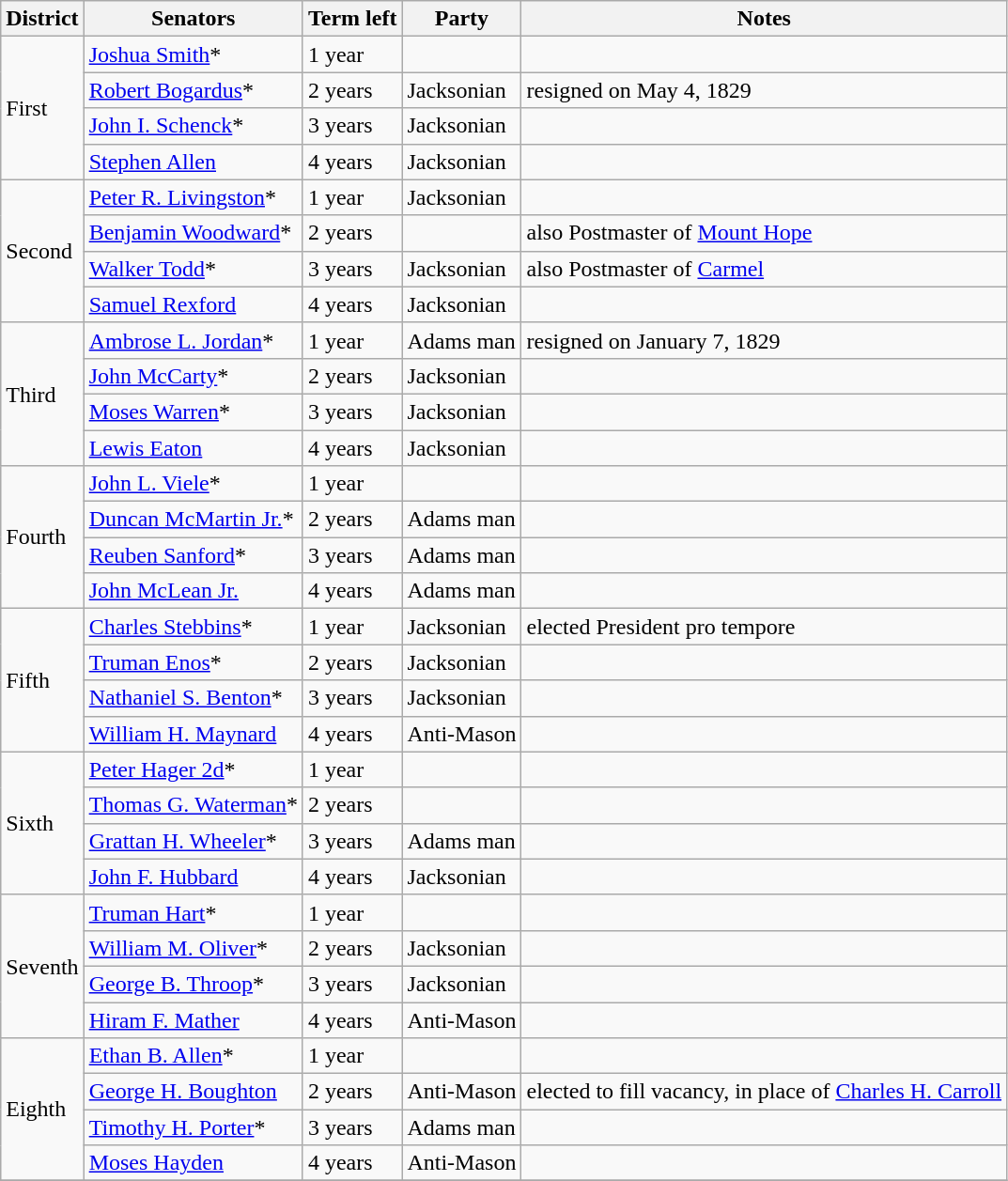<table class=wikitable>
<tr>
<th>District</th>
<th>Senators</th>
<th>Term left</th>
<th>Party</th>
<th>Notes</th>
</tr>
<tr>
<td rowspan="4">First</td>
<td><a href='#'>Joshua Smith</a>*</td>
<td>1 year</td>
<td></td>
<td></td>
</tr>
<tr>
<td><a href='#'>Robert Bogardus</a>*</td>
<td>2 years</td>
<td>Jacksonian</td>
<td>resigned on May 4, 1829</td>
</tr>
<tr>
<td><a href='#'>John I. Schenck</a>*</td>
<td>3 years</td>
<td>Jacksonian</td>
<td></td>
</tr>
<tr>
<td><a href='#'>Stephen Allen</a></td>
<td>4 years</td>
<td>Jacksonian</td>
<td></td>
</tr>
<tr>
<td rowspan="4">Second</td>
<td><a href='#'>Peter R. Livingston</a>*</td>
<td>1 year</td>
<td>Jacksonian</td>
<td></td>
</tr>
<tr>
<td><a href='#'>Benjamin Woodward</a>*</td>
<td>2 years</td>
<td></td>
<td>also Postmaster of <a href='#'>Mount Hope</a></td>
</tr>
<tr>
<td><a href='#'>Walker Todd</a>*</td>
<td>3 years</td>
<td>Jacksonian</td>
<td>also Postmaster of <a href='#'>Carmel</a></td>
</tr>
<tr>
<td><a href='#'>Samuel Rexford</a></td>
<td>4 years</td>
<td>Jacksonian</td>
<td></td>
</tr>
<tr>
<td rowspan="4">Third</td>
<td><a href='#'>Ambrose L. Jordan</a>*</td>
<td>1 year</td>
<td>Adams man</td>
<td>resigned on January 7, 1829</td>
</tr>
<tr>
<td><a href='#'>John McCarty</a>*</td>
<td>2 years</td>
<td>Jacksonian</td>
<td></td>
</tr>
<tr>
<td><a href='#'>Moses Warren</a>*</td>
<td>3 years</td>
<td>Jacksonian</td>
<td></td>
</tr>
<tr>
<td><a href='#'>Lewis Eaton</a></td>
<td>4 years</td>
<td>Jacksonian</td>
<td></td>
</tr>
<tr>
<td rowspan="4">Fourth</td>
<td><a href='#'>John L. Viele</a>*</td>
<td>1 year</td>
<td></td>
<td></td>
</tr>
<tr>
<td><a href='#'>Duncan McMartin Jr.</a>*</td>
<td>2 years</td>
<td>Adams man</td>
<td></td>
</tr>
<tr>
<td><a href='#'>Reuben Sanford</a>*</td>
<td>3 years</td>
<td>Adams man</td>
<td></td>
</tr>
<tr>
<td><a href='#'>John McLean Jr.</a></td>
<td>4 years</td>
<td>Adams man</td>
<td></td>
</tr>
<tr>
<td rowspan="4">Fifth</td>
<td><a href='#'>Charles Stebbins</a>*</td>
<td>1 year</td>
<td>Jacksonian</td>
<td>elected President pro tempore</td>
</tr>
<tr>
<td><a href='#'>Truman Enos</a>*</td>
<td>2 years</td>
<td>Jacksonian</td>
<td></td>
</tr>
<tr>
<td><a href='#'>Nathaniel S. Benton</a>*</td>
<td>3 years</td>
<td>Jacksonian</td>
<td></td>
</tr>
<tr>
<td><a href='#'>William H. Maynard</a></td>
<td>4 years</td>
<td>Anti-Mason</td>
<td></td>
</tr>
<tr>
<td rowspan="4">Sixth</td>
<td><a href='#'>Peter Hager 2d</a>*</td>
<td>1 year</td>
<td></td>
<td></td>
</tr>
<tr>
<td><a href='#'>Thomas G. Waterman</a>*</td>
<td>2 years</td>
<td></td>
<td></td>
</tr>
<tr>
<td><a href='#'>Grattan H. Wheeler</a>*</td>
<td>3 years</td>
<td>Adams man</td>
<td></td>
</tr>
<tr>
<td><a href='#'>John F. Hubbard</a></td>
<td>4 years</td>
<td>Jacksonian</td>
<td></td>
</tr>
<tr>
<td rowspan="4">Seventh</td>
<td><a href='#'>Truman Hart</a>*</td>
<td>1 year</td>
<td></td>
<td></td>
</tr>
<tr>
<td><a href='#'>William M. Oliver</a>*</td>
<td>2 years</td>
<td>Jacksonian</td>
<td></td>
</tr>
<tr>
<td><a href='#'>George B. Throop</a>*</td>
<td>3 years</td>
<td>Jacksonian</td>
<td></td>
</tr>
<tr>
<td><a href='#'>Hiram F. Mather</a></td>
<td>4 years</td>
<td>Anti-Mason</td>
<td></td>
</tr>
<tr>
<td rowspan="4">Eighth</td>
<td><a href='#'>Ethan B. Allen</a>*</td>
<td>1 year</td>
<td></td>
<td></td>
</tr>
<tr>
<td><a href='#'>George H. Boughton</a></td>
<td>2 years</td>
<td>Anti-Mason</td>
<td>elected to fill vacancy, in place of <a href='#'>Charles H. Carroll</a></td>
</tr>
<tr>
<td><a href='#'>Timothy H. Porter</a>*</td>
<td>3 years</td>
<td>Adams man</td>
<td></td>
</tr>
<tr>
<td><a href='#'>Moses Hayden</a></td>
<td>4 years</td>
<td>Anti-Mason</td>
<td></td>
</tr>
<tr>
</tr>
</table>
